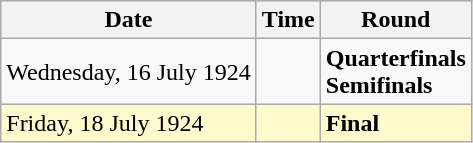<table class="wikitable">
<tr>
<th>Date</th>
<th>Time</th>
<th>Round</th>
</tr>
<tr>
<td>Wednesday, 16 July 1924</td>
<td></td>
<td><strong>Quarterfinals</strong><br><strong>Semifinals</strong></td>
</tr>
<tr style=background:lemonchiffon>
<td>Friday, 18 July 1924</td>
<td></td>
<td><strong>Final</strong></td>
</tr>
</table>
